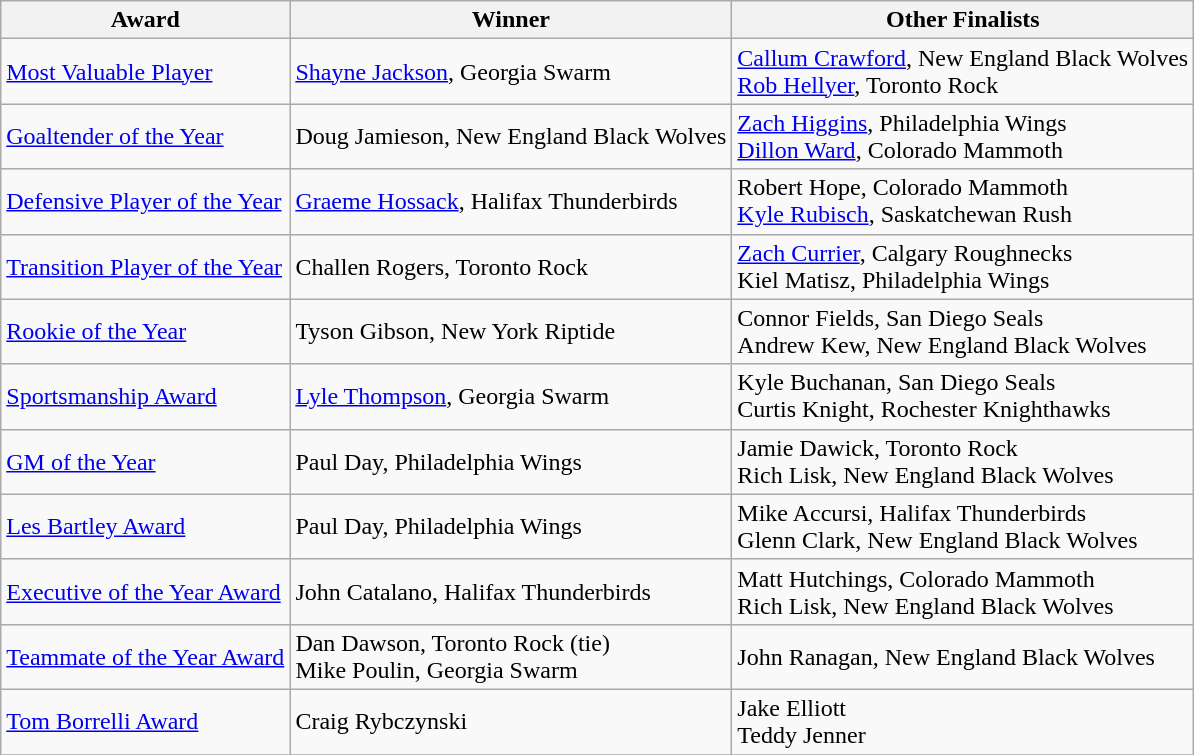<table class="wikitable">
<tr>
<th>Award</th>
<th>Winner</th>
<th>Other Finalists</th>
</tr>
<tr>
<td><a href='#'>Most Valuable Player</a></td>
<td><a href='#'>Shayne Jackson</a>, Georgia Swarm</td>
<td><a href='#'>Callum Crawford</a>, New England Black Wolves<br><a href='#'>Rob Hellyer</a>, Toronto Rock</td>
</tr>
<tr>
<td><a href='#'>Goaltender of the Year</a></td>
<td>Doug Jamieson, New England Black Wolves</td>
<td><a href='#'>Zach Higgins</a>, Philadelphia Wings<br><a href='#'>Dillon Ward</a>, Colorado Mammoth</td>
</tr>
<tr>
<td><a href='#'>Defensive Player of the Year</a></td>
<td><a href='#'>Graeme Hossack</a>, Halifax Thunderbirds</td>
<td>Robert Hope, Colorado Mammoth<br><a href='#'>Kyle Rubisch</a>, Saskatchewan Rush</td>
</tr>
<tr>
<td><a href='#'>Transition Player of the Year</a></td>
<td>Challen Rogers, Toronto Rock</td>
<td><a href='#'>Zach Currier</a>, Calgary Roughnecks<br>Kiel Matisz, Philadelphia Wings</td>
</tr>
<tr>
<td><a href='#'>Rookie of the Year</a></td>
<td>Tyson Gibson, New York Riptide</td>
<td>Connor Fields, San Diego Seals<br>Andrew Kew, New England Black Wolves</td>
</tr>
<tr>
<td><a href='#'>Sportsmanship Award</a></td>
<td><a href='#'>Lyle Thompson</a>, Georgia Swarm</td>
<td>Kyle Buchanan, San Diego Seals<br>Curtis Knight, Rochester Knighthawks</td>
</tr>
<tr>
<td><a href='#'>GM of the Year</a></td>
<td>Paul Day, Philadelphia Wings</td>
<td>Jamie Dawick, Toronto Rock<br>Rich Lisk, New England Black Wolves</td>
</tr>
<tr>
<td><a href='#'>Les Bartley Award</a></td>
<td>Paul Day, Philadelphia Wings</td>
<td>Mike Accursi, Halifax Thunderbirds<br>Glenn Clark, New England Black Wolves</td>
</tr>
<tr>
<td><a href='#'>Executive of the Year Award</a></td>
<td>John Catalano, Halifax Thunderbirds</td>
<td>Matt Hutchings, Colorado Mammoth<br>Rich Lisk, New England Black Wolves</td>
</tr>
<tr>
<td><a href='#'>Teammate of the Year Award</a></td>
<td>Dan Dawson, Toronto Rock (tie)<br>Mike Poulin, Georgia Swarm</td>
<td>John Ranagan, New England Black Wolves</td>
</tr>
<tr>
<td><a href='#'>Tom Borrelli Award</a></td>
<td>Craig Rybczynski</td>
<td>Jake Elliott<br>Teddy Jenner</td>
</tr>
<tr>
</tr>
</table>
